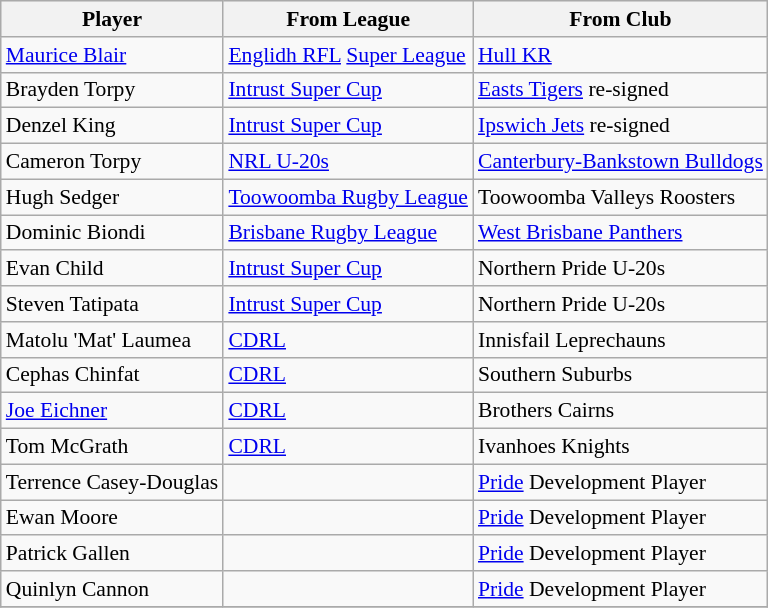<table class="wikitable" style="font-size:90%">
<tr bgcolor="#efefef">
<th width="">Player</th>
<th width="">From League</th>
<th width="">From Club</th>
</tr>
<tr>
<td><a href='#'>Maurice Blair</a></td>
<td><a href='#'>Englidh RFL</a> <a href='#'>Super League</a></td>
<td> <a href='#'>Hull KR</a></td>
</tr>
<tr>
<td>Brayden Torpy</td>
<td><a href='#'>Intrust Super Cup</a></td>
<td> <a href='#'>Easts Tigers</a> re-signed</td>
</tr>
<tr>
<td>Denzel King</td>
<td><a href='#'>Intrust Super Cup</a></td>
<td> <a href='#'>Ipswich Jets</a> re-signed</td>
</tr>
<tr>
<td>Cameron Torpy</td>
<td><a href='#'>NRL U-20s</a></td>
<td> <a href='#'>Canterbury-Bankstown Bulldogs</a></td>
</tr>
<tr>
<td>Hugh Sedger</td>
<td><a href='#'>Toowoomba Rugby League</a></td>
<td> Toowoomba Valleys Roosters</td>
</tr>
<tr>
<td>Dominic Biondi</td>
<td><a href='#'>Brisbane Rugby League</a></td>
<td> <a href='#'>West Brisbane Panthers</a></td>
</tr>
<tr>
<td>Evan Child</td>
<td><a href='#'>Intrust Super Cup</a></td>
<td> Northern Pride U-20s</td>
</tr>
<tr>
<td>Steven Tatipata</td>
<td><a href='#'>Intrust Super Cup</a></td>
<td> Northern Pride U-20s</td>
</tr>
<tr>
<td>Matolu 'Mat' Laumea</td>
<td><a href='#'>CDRL</a></td>
<td> Innisfail Leprechauns</td>
</tr>
<tr>
<td>Cephas Chinfat</td>
<td><a href='#'>CDRL</a></td>
<td> Southern Suburbs</td>
</tr>
<tr>
<td><a href='#'>Joe Eichner</a></td>
<td><a href='#'>CDRL</a></td>
<td> Brothers Cairns</td>
</tr>
<tr>
<td>Tom McGrath</td>
<td><a href='#'>CDRL</a></td>
<td> Ivanhoes Knights</td>
</tr>
<tr>
<td>Terrence Casey-Douglas</td>
<td></td>
<td> <a href='#'>Pride</a> Development Player</td>
</tr>
<tr>
<td>Ewan Moore</td>
<td></td>
<td> <a href='#'>Pride</a> Development Player</td>
</tr>
<tr>
<td>Patrick Gallen</td>
<td></td>
<td> <a href='#'>Pride</a> Development Player</td>
</tr>
<tr>
<td>Quinlyn Cannon</td>
<td></td>
<td> <a href='#'>Pride</a> Development Player</td>
</tr>
<tr>
</tr>
</table>
